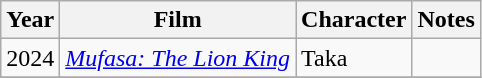<table class="wikitable sortable">
<tr>
<th>Year</th>
<th>Film</th>
<th>Character</th>
<th class=unsortable>Notes</th>
</tr>
<tr>
<td>2024</td>
<td><em><a href='#'>Mufasa: The Lion King</a></em></td>
<td>Taka</td>
<td></td>
</tr>
<tr>
</tr>
</table>
